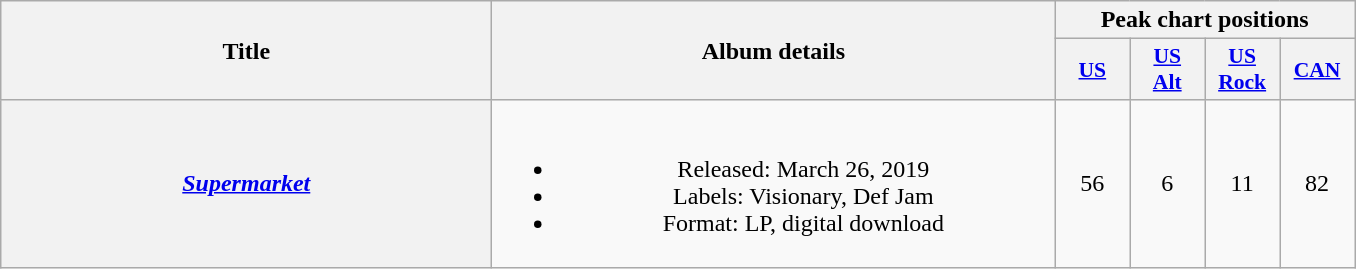<table class="wikitable plainrowheaders" style="text-align:center;">
<tr>
<th scope="col" rowspan="2" style="width:20em;">Title</th>
<th scope="col" rowspan="2" style="width:23em;">Album details</th>
<th scope="col" colspan="4">Peak chart positions</th>
</tr>
<tr>
<th scope="col" style="width:3em;font-size:90%;"><a href='#'>US</a><br></th>
<th scope="col" style="width:3em;font-size:90%;"><a href='#'>US<br>Alt</a><br></th>
<th scope="col" style="width:3em;font-size:90%;"><a href='#'>US<br>Rock</a><br></th>
<th scope="col" style="width:3em;font-size:90%;"><a href='#'>CAN</a><br></th>
</tr>
<tr>
<th scope="row"><em><a href='#'>Supermarket</a></em></th>
<td><br><ul><li>Released: March 26, 2019</li><li>Labels: Visionary, Def Jam</li><li>Format: LP, digital download</li></ul></td>
<td>56</td>
<td>6</td>
<td>11</td>
<td>82</td>
</tr>
</table>
